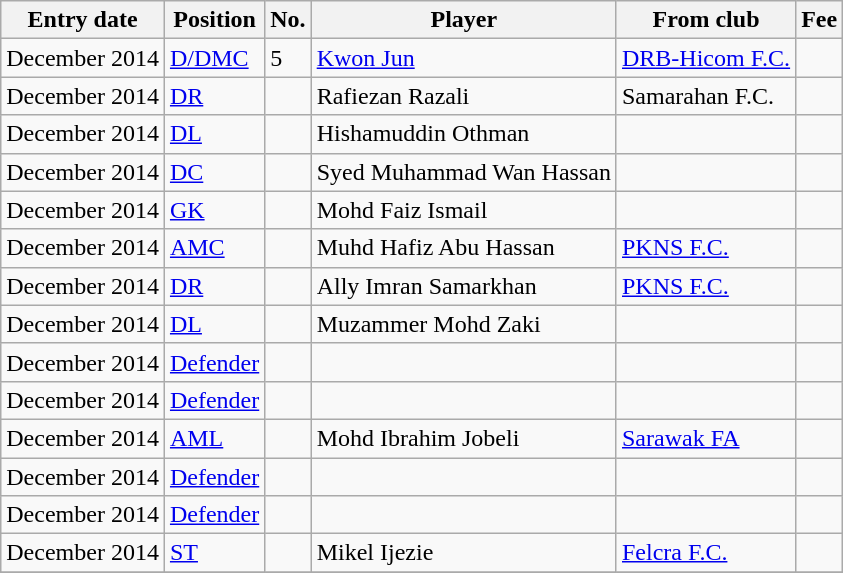<table class="wikitable sortable">
<tr>
<th>Entry date</th>
<th>Position</th>
<th>No.</th>
<th>Player</th>
<th>From club</th>
<th>Fee</th>
</tr>
<tr>
<td>December 2014</td>
<td><a href='#'>D/DMC</a></td>
<td>5</td>
<td> <a href='#'>Kwon Jun</a></td>
<td>  <a href='#'>DRB-Hicom F.C.</a></td>
<td></td>
</tr>
<tr>
<td>December 2014</td>
<td><a href='#'>DR</a></td>
<td></td>
<td> Rafiezan Razali</td>
<td> Samarahan F.C.</td>
<td></td>
</tr>
<tr>
<td>December 2014</td>
<td><a href='#'>DL</a></td>
<td></td>
<td> Hishamuddin Othman</td>
<td></td>
<td></td>
</tr>
<tr>
<td>December 2014</td>
<td><a href='#'>DC</a></td>
<td></td>
<td> Syed Muhammad Wan Hassan</td>
<td></td>
<td></td>
</tr>
<tr>
<td>December 2014</td>
<td><a href='#'>GK</a></td>
<td></td>
<td> Mohd Faiz Ismail</td>
<td></td>
<td></td>
</tr>
<tr>
<td>December 2014</td>
<td><a href='#'>AMC</a></td>
<td></td>
<td> Muhd Hafiz Abu Hassan</td>
<td> <a href='#'>PKNS F.C.</a></td>
<td></td>
</tr>
<tr>
<td>December 2014</td>
<td><a href='#'>DR</a></td>
<td></td>
<td> Ally Imran Samarkhan</td>
<td> <a href='#'>PKNS F.C.</a></td>
<td></td>
</tr>
<tr>
<td>December 2014</td>
<td><a href='#'>DL</a></td>
<td></td>
<td> Muzammer Mohd Zaki</td>
<td></td>
<td></td>
</tr>
<tr>
<td>December 2014</td>
<td><a href='#'>Defender</a></td>
<td></td>
<td></td>
<td></td>
<td></td>
</tr>
<tr>
<td>December 2014</td>
<td><a href='#'>Defender</a></td>
<td></td>
<td></td>
<td></td>
<td></td>
</tr>
<tr>
<td>December 2014</td>
<td><a href='#'>AML</a></td>
<td></td>
<td> Mohd Ibrahim Jobeli</td>
<td> <a href='#'>Sarawak FA</a></td>
<td></td>
</tr>
<tr>
<td>December 2014</td>
<td><a href='#'>Defender</a></td>
<td></td>
<td></td>
<td></td>
<td></td>
</tr>
<tr>
<td>December 2014</td>
<td><a href='#'>Defender</a></td>
<td></td>
<td></td>
<td></td>
<td></td>
</tr>
<tr>
<td>December 2014</td>
<td><a href='#'>ST</a></td>
<td></td>
<td> Mikel Ijezie</td>
<td> <a href='#'>Felcra F.C.</a></td>
<td></td>
</tr>
<tr>
</tr>
</table>
